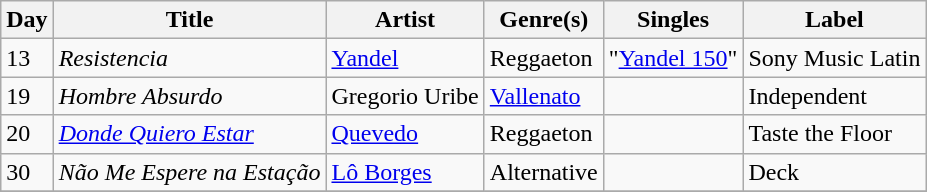<table class="wikitable sortable" style="text-align: left;">
<tr>
<th>Day</th>
<th>Title</th>
<th>Artist</th>
<th>Genre(s)</th>
<th>Singles</th>
<th>Label</th>
</tr>
<tr>
<td>13</td>
<td><em>Resistencia</em></td>
<td><a href='#'>Yandel</a></td>
<td>Reggaeton</td>
<td>"<a href='#'>Yandel 150</a>"</td>
<td>Sony Music Latin</td>
</tr>
<tr>
<td>19</td>
<td><em>Hombre Absurdo </em></td>
<td>Gregorio Uribe</td>
<td><a href='#'>Vallenato</a></td>
<td></td>
<td>Independent</td>
</tr>
<tr>
<td>20</td>
<td><em><a href='#'>Donde Quiero Estar</a></em></td>
<td><a href='#'>Quevedo</a></td>
<td>Reggaeton</td>
<td></td>
<td>Taste the Floor</td>
</tr>
<tr>
<td>30</td>
<td><em>Não Me Espere na Estação</em></td>
<td><a href='#'>Lô Borges</a></td>
<td>Alternative</td>
<td></td>
<td>Deck</td>
</tr>
<tr>
</tr>
</table>
